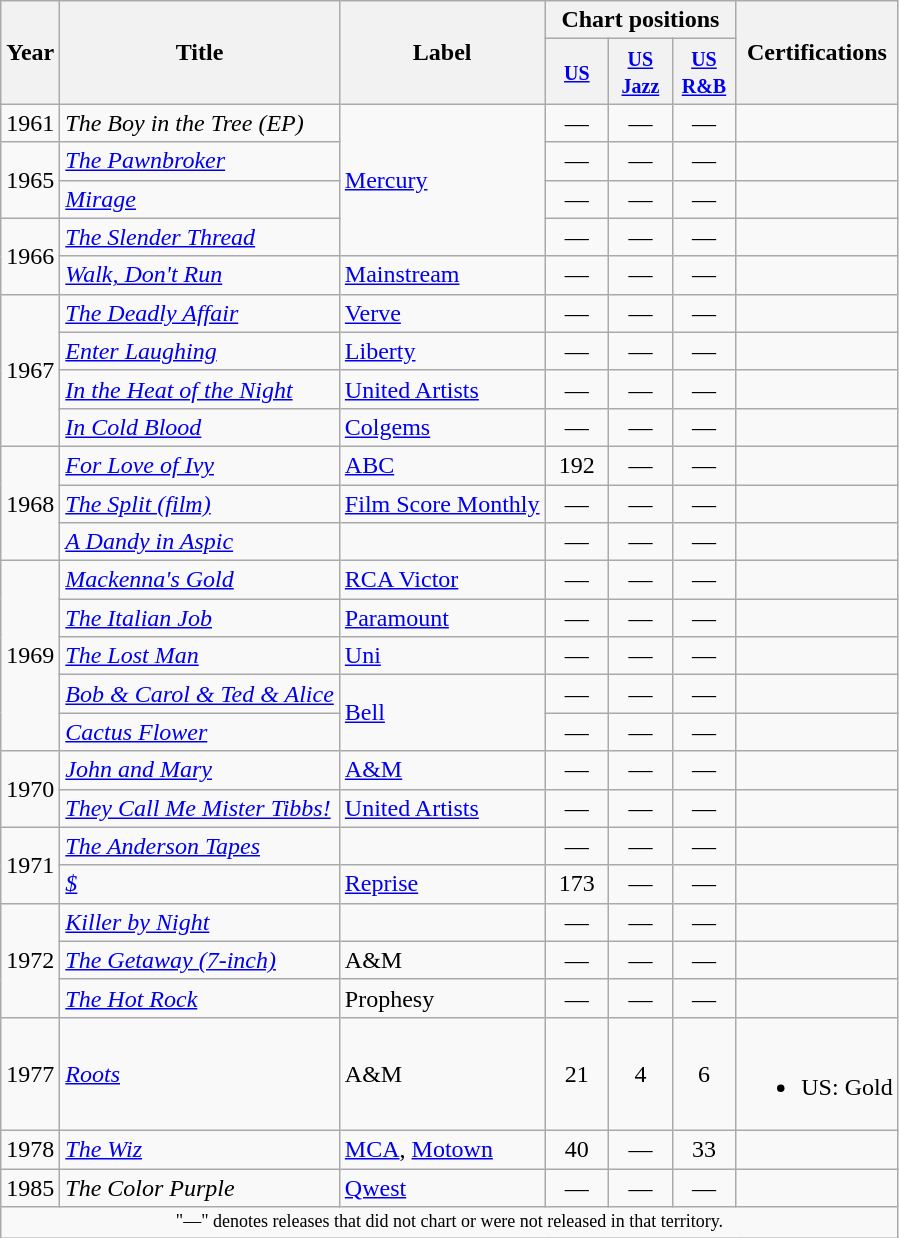<table class="wikitable">
<tr>
<th rowspan="2">Year</th>
<th rowspan="2">Title</th>
<th rowspan="2">Label</th>
<th colspan="3">Chart positions</th>
<th rowspan="2">Certifications</th>
</tr>
<tr>
<th width="35"><small><a href='#'>US</a></small><br></th>
<th width="35"><small><a href='#'>US Jazz</a></small><br></th>
<th width="35"><small><a href='#'>US R&B</a></small><br></th>
</tr>
<tr>
<td>1961</td>
<td><em>The Boy in the Tree (EP)</em></td>
<td rowspan="4"><a href='#'>Mercury</a></td>
<td style="text-align:center;">—</td>
<td style="text-align:center;">—</td>
<td style="text-align:center;">—</td>
<td></td>
</tr>
<tr>
<td rowspan="2">1965</td>
<td><em><a href='#'>The Pawnbroker</a></em></td>
<td style="text-align:center;">—</td>
<td style="text-align:center;">—</td>
<td style="text-align:center;">—</td>
<td></td>
</tr>
<tr>
<td><em><a href='#'>Mirage</a></em></td>
<td style="text-align:center;">—</td>
<td style="text-align:center;">—</td>
<td style="text-align:center;">—</td>
<td></td>
</tr>
<tr>
<td rowspan="2">1966</td>
<td><em><a href='#'>The Slender Thread</a></em></td>
<td style="text-align:center;">—</td>
<td style="text-align:center;">—</td>
<td style="text-align:center;">—</td>
<td></td>
</tr>
<tr>
<td><em><a href='#'>Walk, Don't Run</a></em></td>
<td><a href='#'>Mainstream</a></td>
<td style="text-align:center;">—</td>
<td style="text-align:center;">—</td>
<td style="text-align:center;">—</td>
<td></td>
</tr>
<tr>
<td rowspan="4">1967</td>
<td><em><a href='#'>The Deadly Affair</a></em></td>
<td><a href='#'>Verve</a></td>
<td style="text-align:center;">—</td>
<td style="text-align:center;">—</td>
<td style="text-align:center;">—</td>
<td></td>
</tr>
<tr>
<td><em><a href='#'>Enter Laughing</a></em></td>
<td><a href='#'>Liberty</a></td>
<td style="text-align:center;">—</td>
<td style="text-align:center;">—</td>
<td style="text-align:center;">—</td>
<td></td>
</tr>
<tr>
<td><em><a href='#'>In the Heat of the Night</a></em></td>
<td><a href='#'>United Artists</a></td>
<td style="text-align:center;">—</td>
<td style="text-align:center;">—</td>
<td style="text-align:center;">—</td>
<td></td>
</tr>
<tr>
<td><em><a href='#'>In Cold Blood</a></em></td>
<td><a href='#'>Colgems</a></td>
<td style="text-align:center;">—</td>
<td style="text-align:center;">—</td>
<td style="text-align:center;">—</td>
<td></td>
</tr>
<tr>
<td rowspan="3">1968</td>
<td><em><a href='#'>For Love of Ivy</a></em></td>
<td><a href='#'>ABC</a></td>
<td style="text-align:center;">192</td>
<td style="text-align:center;">—</td>
<td style="text-align:center;">—</td>
<td></td>
</tr>
<tr>
<td><em><a href='#'>The Split (film)</a></em></td>
<td><a href='#'>Film Score Monthly</a></td>
<td style="text-align:center;">—</td>
<td style="text-align:center;">—</td>
<td style="text-align:center;">—</td>
<td></td>
</tr>
<tr>
<td><em><a href='#'>A Dandy in Aspic</a></em></td>
<td></td>
<td style="text-align:center;">—</td>
<td style="text-align:center;">—</td>
<td style="text-align:center;">—</td>
<td></td>
</tr>
<tr>
<td rowspan="5">1969</td>
<td><em><a href='#'>Mackenna's Gold</a></em></td>
<td><a href='#'>RCA Victor</a></td>
<td style="text-align:center;">—</td>
<td style="text-align:center;">—</td>
<td style="text-align:center;">—</td>
<td></td>
</tr>
<tr>
<td><em><a href='#'>The Italian Job</a></em></td>
<td><a href='#'>Paramount</a></td>
<td style="text-align:center;">—</td>
<td style="text-align:center;">—</td>
<td style="text-align:center;">—</td>
<td></td>
</tr>
<tr>
<td><em><a href='#'>The Lost Man</a></em></td>
<td><a href='#'>Uni</a></td>
<td style="text-align:center;">—</td>
<td style="text-align:center;">—</td>
<td style="text-align:center;">—</td>
<td></td>
</tr>
<tr>
<td><em><a href='#'>Bob & Carol & Ted & Alice</a></em></td>
<td rowspan="2"><a href='#'>Bell</a></td>
<td style="text-align:center;">—</td>
<td style="text-align:center;">—</td>
<td style="text-align:center;">—</td>
<td></td>
</tr>
<tr>
<td><em><a href='#'>Cactus Flower</a></em></td>
<td style="text-align:center;">—</td>
<td style="text-align:center;">—</td>
<td style="text-align:center;">—</td>
<td></td>
</tr>
<tr>
<td rowspan="2">1970</td>
<td><em><a href='#'>John and Mary</a></em></td>
<td><a href='#'>A&M</a></td>
<td style="text-align:center;">—</td>
<td style="text-align:center;">—</td>
<td style="text-align:center;">—</td>
<td></td>
</tr>
<tr>
<td><em><a href='#'>They Call Me Mister Tibbs!</a></em></td>
<td><a href='#'>United Artists</a></td>
<td style="text-align:center;">—</td>
<td style="text-align:center;">—</td>
<td style="text-align:center;">—</td>
<td></td>
</tr>
<tr>
<td rowspan="2">1971</td>
<td><em><a href='#'>The Anderson Tapes</a></em></td>
<td></td>
<td style="text-align:center;">—</td>
<td style="text-align:center;">—</td>
<td style="text-align:center;">—</td>
<td></td>
</tr>
<tr>
<td><em><a href='#'>$</a></em></td>
<td><a href='#'>Reprise</a></td>
<td style="text-align:center;">173</td>
<td style="text-align:center;">—</td>
<td style="text-align:center;">—</td>
<td></td>
</tr>
<tr>
<td rowspan="3">1972</td>
<td><em><a href='#'>Killer by Night</a></em></td>
<td></td>
<td style="text-align:center;">—</td>
<td style="text-align:center;">—</td>
<td style="text-align:center;">—</td>
<td></td>
</tr>
<tr>
<td><em><a href='#'>The Getaway (7-inch)</a></em></td>
<td>A&M</td>
<td style="text-align:center;">—</td>
<td style="text-align:center;">—</td>
<td style="text-align:center;">—</td>
<td></td>
</tr>
<tr>
<td><em><a href='#'>The Hot Rock</a></em></td>
<td>Prophesy</td>
<td style="text-align:center;">—</td>
<td style="text-align:center;">—</td>
<td style="text-align:center;">—</td>
<td></td>
</tr>
<tr>
<td>1977</td>
<td><em><a href='#'>Roots</a></em></td>
<td>A&M</td>
<td style="text-align:center;">21</td>
<td style="text-align:center;">4</td>
<td style="text-align:center;">6</td>
<td><br><ul><li>US: Gold</li></ul></td>
</tr>
<tr>
<td>1978</td>
<td><em><a href='#'>The Wiz</a></em></td>
<td><a href='#'>MCA</a>, <a href='#'>Motown</a></td>
<td style="text-align:center;">40</td>
<td style="text-align:center;">—</td>
<td style="text-align:center;">33</td>
<td></td>
</tr>
<tr>
<td>1985</td>
<td><em>The Color Purple</em></td>
<td><a href='#'>Qwest</a></td>
<td style="text-align:center;">—</td>
<td style="text-align:center;">—</td>
<td style="text-align:center;">—</td>
<td></td>
</tr>
<tr>
<td colspan="8" style="text-align:center; font-size:9pt;">"—" denotes releases that did not chart or were not released in that territory.</td>
</tr>
</table>
